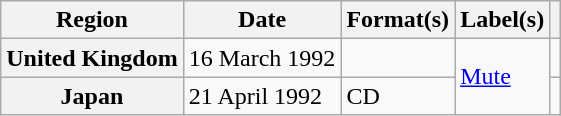<table class="wikitable plainrowheaders">
<tr>
<th scope="col">Region</th>
<th scope="col">Date</th>
<th scope="col">Format(s)</th>
<th scope="col">Label(s)</th>
<th scope="col"></th>
</tr>
<tr>
<th scope="row">United Kingdom</th>
<td>16 March 1992</td>
<td></td>
<td rowspan="2"><a href='#'>Mute</a></td>
<td></td>
</tr>
<tr>
<th scope="row">Japan</th>
<td>21 April 1992</td>
<td>CD</td>
<td></td>
</tr>
</table>
